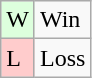<table class="wikitable">
<tr>
<td style="background:#dfd;">W</td>
<td>Win</td>
</tr>
<tr>
<td style="background:#fcc;">L</td>
<td>Loss</td>
</tr>
</table>
